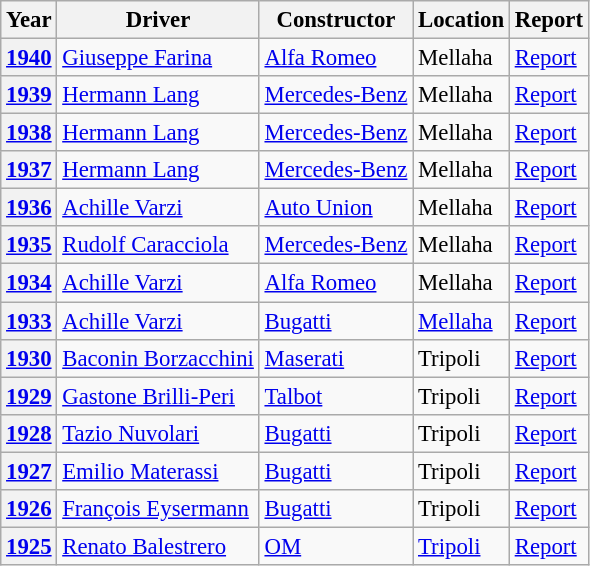<table class="wikitable" style="font-size: 95%;">
<tr>
<th>Year</th>
<th>Driver</th>
<th>Constructor</th>
<th>Location</th>
<th>Report</th>
</tr>
<tr>
<th><a href='#'>1940</a></th>
<td> <a href='#'>Giuseppe Farina</a></td>
<td><a href='#'>Alfa Romeo</a></td>
<td>Mellaha</td>
<td><a href='#'>Report</a></td>
</tr>
<tr>
<th><a href='#'>1939</a></th>
<td> <a href='#'>Hermann Lang</a></td>
<td><a href='#'>Mercedes-Benz</a></td>
<td>Mellaha</td>
<td><a href='#'>Report</a></td>
</tr>
<tr>
<th><a href='#'>1938</a></th>
<td> <a href='#'>Hermann Lang</a></td>
<td><a href='#'>Mercedes-Benz</a></td>
<td>Mellaha</td>
<td><a href='#'>Report</a></td>
</tr>
<tr>
<th><a href='#'>1937</a></th>
<td> <a href='#'>Hermann Lang</a></td>
<td><a href='#'>Mercedes-Benz</a></td>
<td>Mellaha</td>
<td><a href='#'>Report</a></td>
</tr>
<tr>
<th><a href='#'>1936</a></th>
<td> <a href='#'>Achille Varzi</a></td>
<td><a href='#'>Auto Union</a></td>
<td>Mellaha</td>
<td><a href='#'>Report</a></td>
</tr>
<tr>
<th><a href='#'>1935</a></th>
<td> <a href='#'>Rudolf Caracciola</a></td>
<td><a href='#'>Mercedes-Benz</a></td>
<td>Mellaha</td>
<td><a href='#'>Report</a></td>
</tr>
<tr>
<th><a href='#'>1934</a></th>
<td> <a href='#'>Achille Varzi</a></td>
<td><a href='#'>Alfa Romeo</a></td>
<td>Mellaha</td>
<td><a href='#'>Report</a></td>
</tr>
<tr>
<th><a href='#'>1933</a></th>
<td> <a href='#'>Achille Varzi</a></td>
<td><a href='#'>Bugatti</a></td>
<td><a href='#'>Mellaha</a></td>
<td><a href='#'>Report</a></td>
</tr>
<tr>
<th><a href='#'>1930</a></th>
<td> <a href='#'>Baconin Borzacchini</a></td>
<td><a href='#'>Maserati</a></td>
<td>Tripoli</td>
<td><a href='#'>Report</a></td>
</tr>
<tr>
<th><a href='#'>1929</a></th>
<td> <a href='#'>Gastone Brilli-Peri</a></td>
<td><a href='#'>Talbot</a></td>
<td>Tripoli</td>
<td><a href='#'>Report</a></td>
</tr>
<tr>
<th><a href='#'>1928</a></th>
<td> <a href='#'>Tazio Nuvolari</a></td>
<td><a href='#'>Bugatti</a></td>
<td>Tripoli</td>
<td><a href='#'>Report</a></td>
</tr>
<tr>
<th><a href='#'>1927</a></th>
<td> <a href='#'>Emilio Materassi</a></td>
<td><a href='#'>Bugatti</a></td>
<td>Tripoli</td>
<td><a href='#'>Report</a></td>
</tr>
<tr>
<th><a href='#'>1926</a></th>
<td> <a href='#'>François Eysermann</a></td>
<td><a href='#'>Bugatti</a></td>
<td>Tripoli</td>
<td><a href='#'>Report</a></td>
</tr>
<tr>
<th><a href='#'>1925</a></th>
<td> <a href='#'>Renato Balestrero</a></td>
<td><a href='#'>OM</a></td>
<td><a href='#'>Tripoli</a></td>
<td><a href='#'>Report</a></td>
</tr>
</table>
